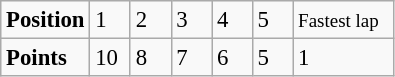<table class="wikitable" style="font-size: 95%;">
<tr>
<td><strong>Position</strong></td>
<td width=20>1</td>
<td width=20>2</td>
<td width=20>3</td>
<td width=20>4</td>
<td width=20>5</td>
<td width=60><small>Fastest lap</small></td>
</tr>
<tr>
<td><strong>Points</strong></td>
<td>10</td>
<td>8</td>
<td>7</td>
<td>6</td>
<td>5</td>
<td>1</td>
</tr>
</table>
